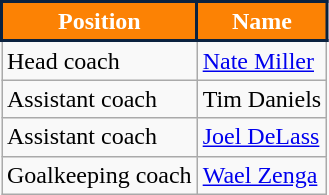<table class="wikitable sortable">
<tr>
<th style="background:#FC8204; color:#FFFFFF; border:2px solid #0B2240;" scope="col">Position</th>
<th style="background:#FC8204; color:#FFFFFF; border:2px solid #0B2240;" scope="col">Name</th>
</tr>
<tr>
<td>Head coach</td>
<td> <a href='#'>Nate Miller</a></td>
</tr>
<tr>
<td>Assistant coach</td>
<td> Tim Daniels</td>
</tr>
<tr>
<td>Assistant coach</td>
<td> <a href='#'>Joel DeLass</a></td>
</tr>
<tr>
<td>Goalkeeping coach</td>
<td> <a href='#'>Wael Zenga</a></td>
</tr>
</table>
